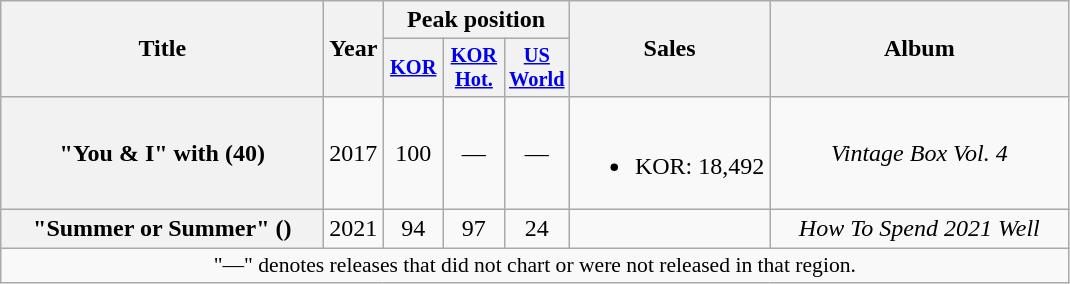<table class="wikitable plainrowheaders" style="text-align:center">
<tr>
<th scope="col" rowspan="2" style="width:13em">Title</th>
<th scope="col" rowspan="2" style="width:2em">Year</th>
<th scope="col" colspan="3">Peak position</th>
<th scope="col" rowspan="2">Sales </th>
<th scope="col" rowspan="2" style="width:12em">Album</th>
</tr>
<tr>
<th scope="col" style="width:2.5em;font-size:85%"><a href='#'>KOR</a><br></th>
<th scope="col" style="width:2.5em;font-size:85%"><a href='#'>KOR<br>Hot.</a><br></th>
<th scope="col" style="width:2.5em;font-size:85%"><a href='#'>US<br>World</a><br></th>
</tr>
<tr>
<th scope="row">"You & I" with (40)</th>
<td>2017</td>
<td>100</td>
<td>—</td>
<td>—</td>
<td><br><ul><li>KOR: 18,492</li></ul></td>
<td><em>Vintage Box Vol. 4</em></td>
</tr>
<tr>
<th scope="row">"Summer or Summer" () </th>
<td>2021</td>
<td>94</td>
<td>97</td>
<td>24</td>
<td></td>
<td><em>How To Spend 2021 Well</em></td>
</tr>
<tr>
<td colspan="7" style="font-size:90%">"—" denotes releases that did not chart or were not released in that region.</td>
</tr>
</table>
